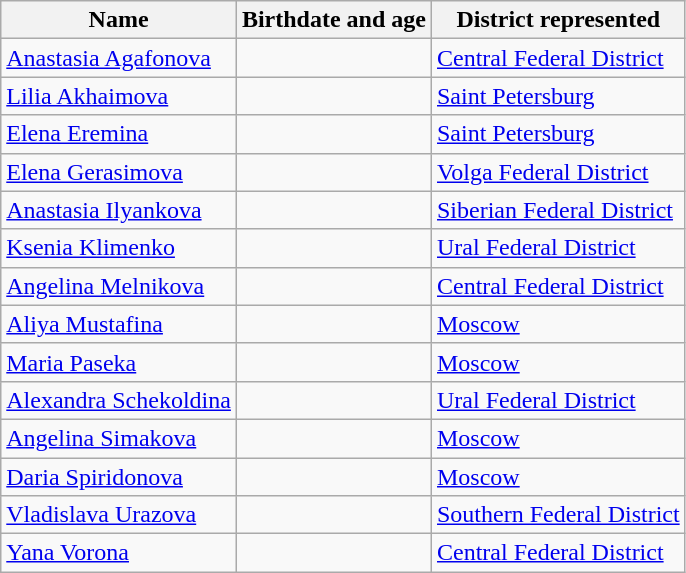<table class="wikitable">
<tr>
<th>Name</th>
<th>Birthdate and age</th>
<th>District represented</th>
</tr>
<tr>
<td><a href='#'>Anastasia Agafonova</a></td>
<td></td>
<td><a href='#'>Central Federal District</a></td>
</tr>
<tr>
<td><a href='#'>Lilia Akhaimova</a></td>
<td></td>
<td><a href='#'>Saint Petersburg</a></td>
</tr>
<tr>
<td><a href='#'>Elena Eremina</a></td>
<td></td>
<td><a href='#'>Saint Petersburg</a></td>
</tr>
<tr>
<td><a href='#'>Elena Gerasimova</a></td>
<td></td>
<td><a href='#'>Volga Federal District</a></td>
</tr>
<tr>
<td><a href='#'>Anastasia Ilyankova</a></td>
<td></td>
<td><a href='#'>Siberian Federal District</a></td>
</tr>
<tr>
<td><a href='#'>Ksenia Klimenko</a></td>
<td></td>
<td><a href='#'>Ural Federal District</a></td>
</tr>
<tr>
<td><a href='#'>Angelina Melnikova</a></td>
<td></td>
<td><a href='#'>Central Federal District</a></td>
</tr>
<tr>
<td><a href='#'>Aliya Mustafina</a></td>
<td></td>
<td><a href='#'>Moscow</a></td>
</tr>
<tr>
<td><a href='#'>Maria Paseka</a></td>
<td></td>
<td><a href='#'>Moscow</a></td>
</tr>
<tr>
<td><a href='#'>Alexandra Schekoldina</a></td>
<td></td>
<td><a href='#'>Ural Federal District</a></td>
</tr>
<tr>
<td><a href='#'>Angelina Simakova</a></td>
<td></td>
<td><a href='#'>Moscow</a></td>
</tr>
<tr>
<td><a href='#'>Daria Spiridonova</a></td>
<td></td>
<td><a href='#'>Moscow</a></td>
</tr>
<tr>
<td><a href='#'>Vladislava Urazova</a></td>
<td></td>
<td><a href='#'>Southern Federal District</a></td>
</tr>
<tr>
<td><a href='#'>Yana Vorona</a></td>
<td></td>
<td><a href='#'>Central Federal District</a></td>
</tr>
</table>
